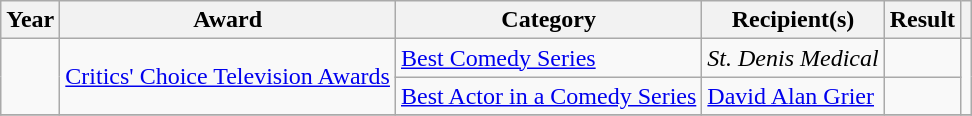<table class="wikitable sortable plainrowheaders">
<tr>
<th scope="col">Year</th>
<th scope="col">Award</th>
<th scope="col">Category</th>
<th scope="col">Recipient(s)</th>
<th scope="col">Result</th>
<th scope="col" class="unsortable"></th>
</tr>
<tr>
<td rowspan="2"></td>
<td rowspan="2"><a href='#'>Critics' Choice Television Awards</a></td>
<td><a href='#'>Best Comedy Series</a></td>
<td><em>St. Denis Medical</em></td>
<td></td>
<td align="center" rowspan="2"></td>
</tr>
<tr>
<td><a href='#'>Best Actor in a Comedy Series</a></td>
<td><a href='#'>David Alan Grier</a></td>
<td></td>
</tr>
<tr>
</tr>
</table>
